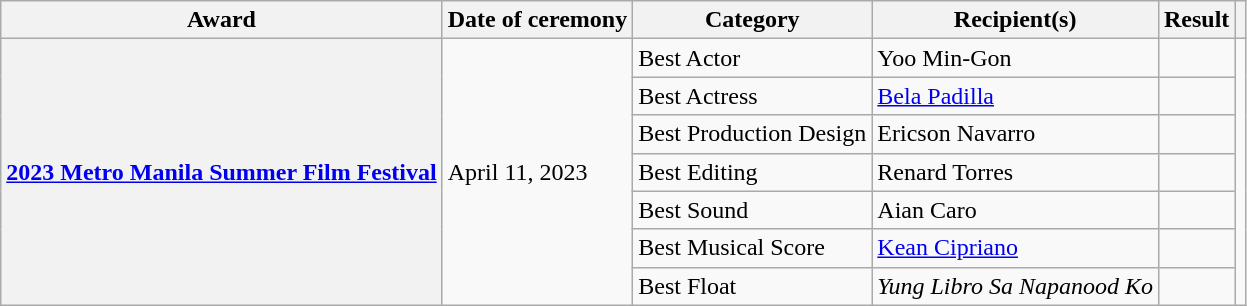<table class="wikitable sortable plainrowheaders">
<tr>
<th scope="col">Award</th>
<th scope="col" data-sort-type="date">Date of ceremony</th>
<th scope="col">Category</th>
<th scope="col">Recipient(s)</th>
<th scope="col">Result</th>
<th scope="col" class="unsortable"></th>
</tr>
<tr>
<th scope="row" rowspan="7"><a href='#'>2023 Metro Manila Summer Film Festival</a></th>
<td rowspan="7">April 11, 2023</td>
<td>Best Actor</td>
<td>Yoo Min-Gon</td>
<td></td>
<td rowspan="7"></td>
</tr>
<tr>
<td>Best Actress</td>
<td><a href='#'>Bela Padilla</a></td>
<td></td>
</tr>
<tr>
<td>Best Production Design</td>
<td>Ericson Navarro</td>
<td></td>
</tr>
<tr>
<td>Best Editing</td>
<td>Renard Torres</td>
<td></td>
</tr>
<tr>
<td>Best Sound</td>
<td>Aian Caro</td>
<td></td>
</tr>
<tr>
<td>Best Musical Score</td>
<td><a href='#'>Kean Cipriano</a></td>
<td></td>
</tr>
<tr>
<td>Best Float</td>
<td><em>Yung Libro Sa Napanood Ko</em></td>
<td></td>
</tr>
</table>
